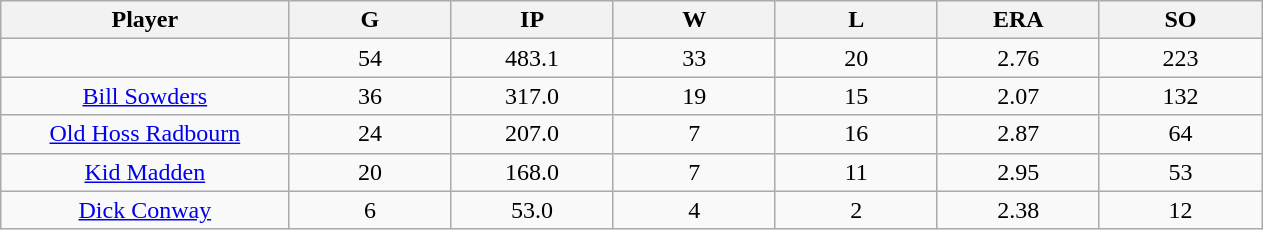<table class="wikitable sortable">
<tr>
<th bgcolor="#DDDDFF" width="16%">Player</th>
<th bgcolor="#DDDDFF" width="9%">G</th>
<th bgcolor="#DDDDFF" width="9%">IP</th>
<th bgcolor="#DDDDFF" width="9%">W</th>
<th bgcolor="#DDDDFF" width="9%">L</th>
<th bgcolor="#DDDDFF" width="9%">ERA</th>
<th bgcolor="#DDDDFF" width="9%">SO</th>
</tr>
<tr align="center">
<td></td>
<td>54</td>
<td>483.1</td>
<td>33</td>
<td>20</td>
<td>2.76</td>
<td>223</td>
</tr>
<tr align="center">
<td><a href='#'>Bill Sowders</a></td>
<td>36</td>
<td>317.0</td>
<td>19</td>
<td>15</td>
<td>2.07</td>
<td>132</td>
</tr>
<tr align="center">
<td><a href='#'>Old Hoss Radbourn</a></td>
<td>24</td>
<td>207.0</td>
<td>7</td>
<td>16</td>
<td>2.87</td>
<td>64</td>
</tr>
<tr align="center">
<td><a href='#'>Kid Madden</a></td>
<td>20</td>
<td>168.0</td>
<td>7</td>
<td>11</td>
<td>2.95</td>
<td>53</td>
</tr>
<tr align="center">
<td><a href='#'>Dick Conway</a></td>
<td>6</td>
<td>53.0</td>
<td>4</td>
<td>2</td>
<td>2.38</td>
<td>12</td>
</tr>
</table>
